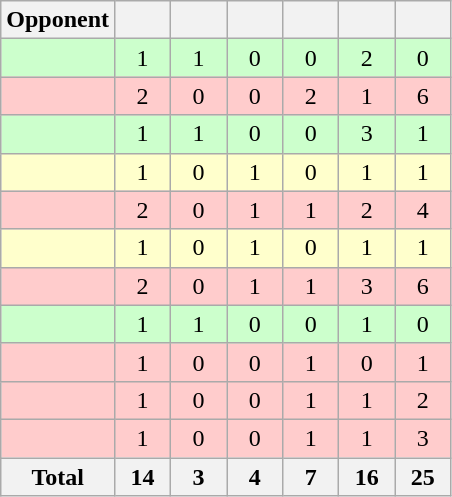<table class="wikitable sortable" style="text-align: center;">
<tr>
<th width="30">Opponent</th>
<th width="30"></th>
<th width="30"></th>
<th width="30"></th>
<th width="30"></th>
<th width="30"></th>
<th width="30"></th>
</tr>
<tr bgcolor=#CCFFCC>
<td align="left"></td>
<td>1</td>
<td>1</td>
<td>0</td>
<td>0</td>
<td>2</td>
<td>0</td>
</tr>
<tr bgcolor=#FFCCCC>
<td align="left"></td>
<td>2</td>
<td>0</td>
<td>0</td>
<td>2</td>
<td>1</td>
<td>6</td>
</tr>
<tr bgcolor=#CCFFCC>
<td align="left"></td>
<td>1</td>
<td>1</td>
<td>0</td>
<td>0</td>
<td>3</td>
<td>1</td>
</tr>
<tr bgcolor=#FFFFCC>
<td align="left"></td>
<td>1</td>
<td>0</td>
<td>1</td>
<td>0</td>
<td>1</td>
<td>1</td>
</tr>
<tr bgcolor=#FFCCCC>
<td align="left"></td>
<td>2</td>
<td>0</td>
<td>1</td>
<td>1</td>
<td>2</td>
<td>4</td>
</tr>
<tr bgcolor=#FFFFCC>
<td align="left"></td>
<td>1</td>
<td>0</td>
<td>1</td>
<td>0</td>
<td>1</td>
<td>1</td>
</tr>
<tr bgcolor=#FFCCCC>
<td align="left"></td>
<td>2</td>
<td>0</td>
<td>1</td>
<td>1</td>
<td>3</td>
<td>6</td>
</tr>
<tr bgcolor=#CCFFCC>
<td align="left"></td>
<td>1</td>
<td>1</td>
<td>0</td>
<td>0</td>
<td>1</td>
<td>0</td>
</tr>
<tr bgcolor=#FFCCCC>
<td align="left"></td>
<td>1</td>
<td>0</td>
<td>0</td>
<td>1</td>
<td>0</td>
<td>1</td>
</tr>
<tr bgcolor=#FFCCCC>
<td align="left"></td>
<td>1</td>
<td>0</td>
<td>0</td>
<td>1</td>
<td>1</td>
<td>2</td>
</tr>
<tr bgcolor=#FFCCCC>
<td align="left"></td>
<td>1</td>
<td>0</td>
<td>0</td>
<td>1</td>
<td>1</td>
<td>3</td>
</tr>
<tr>
<th>Total</th>
<th>14</th>
<th>3</th>
<th>4</th>
<th>7</th>
<th>16</th>
<th>25</th>
</tr>
</table>
